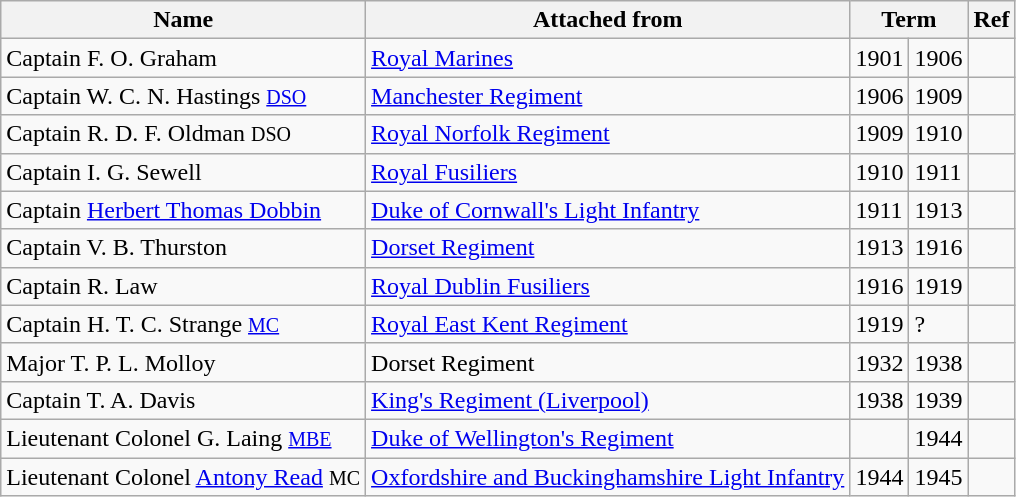<table class="wikitable">
<tr>
<th>Name</th>
<th>Attached from</th>
<th colspan="2">Term</th>
<th>Ref</th>
</tr>
<tr>
<td>Captain F. O. Graham</td>
<td><a href='#'>Royal Marines</a></td>
<td>1901</td>
<td>1906</td>
<td></td>
</tr>
<tr>
<td>Captain W. C. N. Hastings <small><a href='#'>DSO</a></small></td>
<td><a href='#'>Manchester Regiment</a></td>
<td>1906</td>
<td>1909</td>
<td></td>
</tr>
<tr>
<td>Captain R. D. F. Oldman <small>DSO</small></td>
<td><a href='#'>Royal Norfolk Regiment</a></td>
<td>1909</td>
<td>1910</td>
<td></td>
</tr>
<tr>
<td>Captain I. G. Sewell</td>
<td><a href='#'>Royal Fusiliers</a></td>
<td>1910</td>
<td>1911</td>
<td></td>
</tr>
<tr>
<td>Captain <a href='#'>Herbert Thomas Dobbin</a></td>
<td><a href='#'>Duke of Cornwall's Light Infantry</a></td>
<td>1911</td>
<td>1913</td>
<td></td>
</tr>
<tr>
<td>Captain V. B. Thurston</td>
<td><a href='#'>Dorset Regiment</a></td>
<td>1913</td>
<td>1916</td>
<td></td>
</tr>
<tr>
<td>Captain R. Law</td>
<td><a href='#'>Royal Dublin Fusiliers</a></td>
<td>1916</td>
<td>1919</td>
<td></td>
</tr>
<tr>
<td>Captain H. T. C. Strange <small><a href='#'>MC</a></small></td>
<td><a href='#'>Royal East Kent Regiment</a></td>
<td>1919</td>
<td>?</td>
<td></td>
</tr>
<tr>
<td>Major T. P. L. Molloy</td>
<td>Dorset Regiment</td>
<td>1932</td>
<td>1938</td>
<td></td>
</tr>
<tr>
<td>Captain T. A. Davis</td>
<td><a href='#'>King's Regiment (Liverpool)</a></td>
<td>1938</td>
<td>1939</td>
<td></td>
</tr>
<tr>
<td>Lieutenant Colonel G. Laing <small><a href='#'>MBE</a></small></td>
<td><a href='#'>Duke of Wellington's Regiment</a></td>
<td></td>
<td>1944</td>
<td></td>
</tr>
<tr>
<td>Lieutenant Colonel <a href='#'>Antony Read</a> <small>MC</small></td>
<td><a href='#'>Oxfordshire and Buckinghamshire Light Infantry</a></td>
<td>1944</td>
<td>1945</td>
<td></td>
</tr>
</table>
